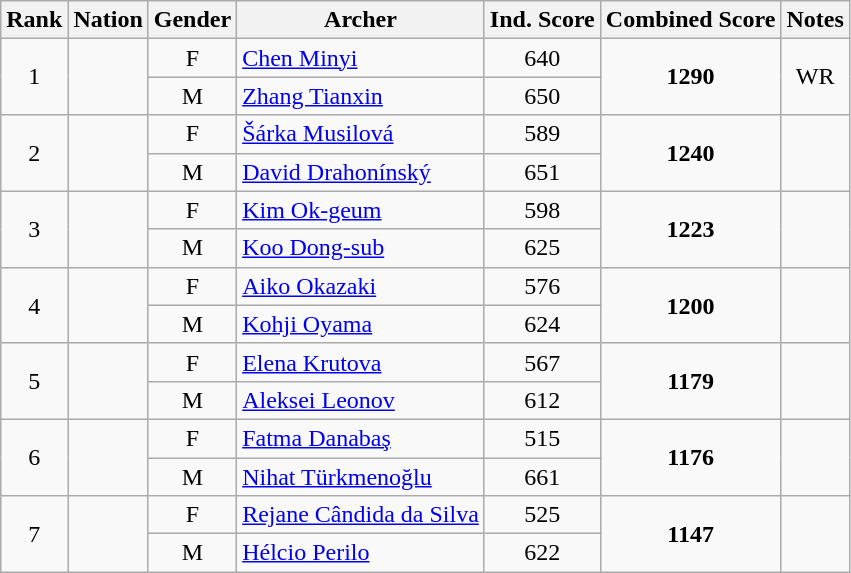<table class="wikitable sortable" style="text-align:center">
<tr>
<th>Rank</th>
<th>Nation</th>
<th>Gender</th>
<th>Archer</th>
<th>Ind. Score</th>
<th>Combined Score</th>
<th>Notes</th>
</tr>
<tr>
<td rowspan=2>1</td>
<td rowspan=2 align=left></td>
<td>F</td>
<td align=left><a href='#'>Chen Minyi</a></td>
<td>640</td>
<td rowspan=2><strong>1290</strong></td>
<td rowspan=2>WR</td>
</tr>
<tr>
<td>M</td>
<td align=left><a href='#'>Zhang Tianxin</a></td>
<td>650</td>
</tr>
<tr>
<td rowspan=2>2</td>
<td rowspan=2 align=left></td>
<td>F</td>
<td align=left><a href='#'>Šárka Musilová</a></td>
<td>589</td>
<td rowspan=2><strong>1240</strong></td>
<td rowspan=2></td>
</tr>
<tr>
<td>M</td>
<td align=left><a href='#'>David Drahonínský</a></td>
<td>651</td>
</tr>
<tr>
<td rowspan=2>3</td>
<td rowspan=2 align=left></td>
<td>F</td>
<td align=left><a href='#'>Kim Ok-geum</a></td>
<td>598</td>
<td rowspan=2><strong>1223</strong></td>
<td rowspan=2></td>
</tr>
<tr>
<td>M</td>
<td align=left><a href='#'>Koo Dong-sub</a></td>
<td>625</td>
</tr>
<tr>
<td rowspan=2>4</td>
<td rowspan=2 align=left></td>
<td>F</td>
<td align=left><a href='#'>Aiko Okazaki</a></td>
<td>576</td>
<td rowspan=2><strong>1200</strong></td>
<td rowspan=2></td>
</tr>
<tr>
<td>M</td>
<td align=left><a href='#'>Kohji Oyama</a></td>
<td>624</td>
</tr>
<tr>
<td rowspan=2>5</td>
<td rowspan=2 align=left></td>
<td>F</td>
<td align=left><a href='#'>Elena Krutova</a></td>
<td>567</td>
<td rowspan=2><strong>1179</strong></td>
<td rowspan=2></td>
</tr>
<tr>
<td>M</td>
<td align=left><a href='#'>Aleksei Leonov</a></td>
<td>612</td>
</tr>
<tr>
<td rowspan=2>6</td>
<td rowspan=2 align=left></td>
<td>F</td>
<td align=left><a href='#'>Fatma Danabaş</a></td>
<td>515</td>
<td rowspan=2><strong>1176</strong></td>
<td rowspan=2></td>
</tr>
<tr>
<td>M</td>
<td align=left><a href='#'>Nihat Türkmenoğlu</a></td>
<td>661</td>
</tr>
<tr>
<td rowspan=2>7</td>
<td rowspan=2 align=left></td>
<td>F</td>
<td align=left><a href='#'>Rejane Cândida da Silva</a></td>
<td>525</td>
<td rowspan=2><strong>1147</strong></td>
<td rowspan=2></td>
</tr>
<tr>
<td>M</td>
<td align=left><a href='#'>Hélcio Perilo</a></td>
<td>622</td>
</tr>
</table>
